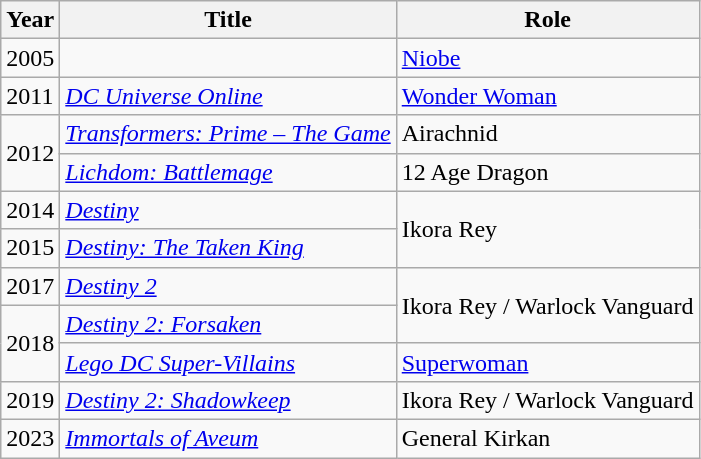<table class="wikitable sortable">
<tr>
<th>Year</th>
<th>Title</th>
<th>Role</th>
</tr>
<tr>
<td>2005</td>
<td><em></em></td>
<td><a href='#'>Niobe</a></td>
</tr>
<tr>
<td>2011</td>
<td><em><a href='#'>DC Universe Online</a></em></td>
<td><a href='#'>Wonder Woman</a></td>
</tr>
<tr>
<td rowspan="2">2012</td>
<td><em><a href='#'>Transformers: Prime – The Game</a></em></td>
<td>Airachnid</td>
</tr>
<tr>
<td><em><a href='#'>Lichdom: Battlemage</a></em></td>
<td>12 Age Dragon</td>
</tr>
<tr>
<td>2014</td>
<td><em><a href='#'>Destiny</a></em></td>
<td rowspan="2">Ikora Rey</td>
</tr>
<tr>
<td>2015</td>
<td><em><a href='#'>Destiny: The Taken King</a></em></td>
</tr>
<tr>
<td>2017</td>
<td><em><a href='#'>Destiny 2</a></em></td>
<td rowspan="2">Ikora Rey / Warlock Vanguard</td>
</tr>
<tr>
<td rowspan="2">2018</td>
<td><em><a href='#'>Destiny 2: Forsaken</a></em></td>
</tr>
<tr>
<td><em><a href='#'>Lego DC Super-Villains</a></em></td>
<td><a href='#'>Superwoman</a></td>
</tr>
<tr>
<td>2019</td>
<td><em><a href='#'>Destiny 2: Shadowkeep</a></em></td>
<td>Ikora Rey / Warlock Vanguard</td>
</tr>
<tr>
<td>2023</td>
<td><em><a href='#'>Immortals of Aveum</a></em></td>
<td>General Kirkan</td>
</tr>
</table>
